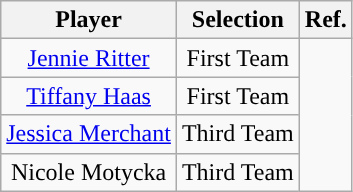<table class="wikitable sortable sortable" style="text-align: center">
<tr align=center>
<th>Player</th>
<th>Selection</th>
<th>Ref.</th>
</tr>
<tr>
<td><a href='#'>Jennie Ritter</a></td>
<td>First Team</td>
<td rowspan="4"></td>
</tr>
<tr>
<td><a href='#'>Tiffany Haas</a></td>
<td>First Team</td>
</tr>
<tr>
<td><a href='#'>Jessica Merchant</a></td>
<td>Third Team</td>
</tr>
<tr>
<td>Nicole Motycka</td>
<td>Third Team</td>
</tr>
</table>
